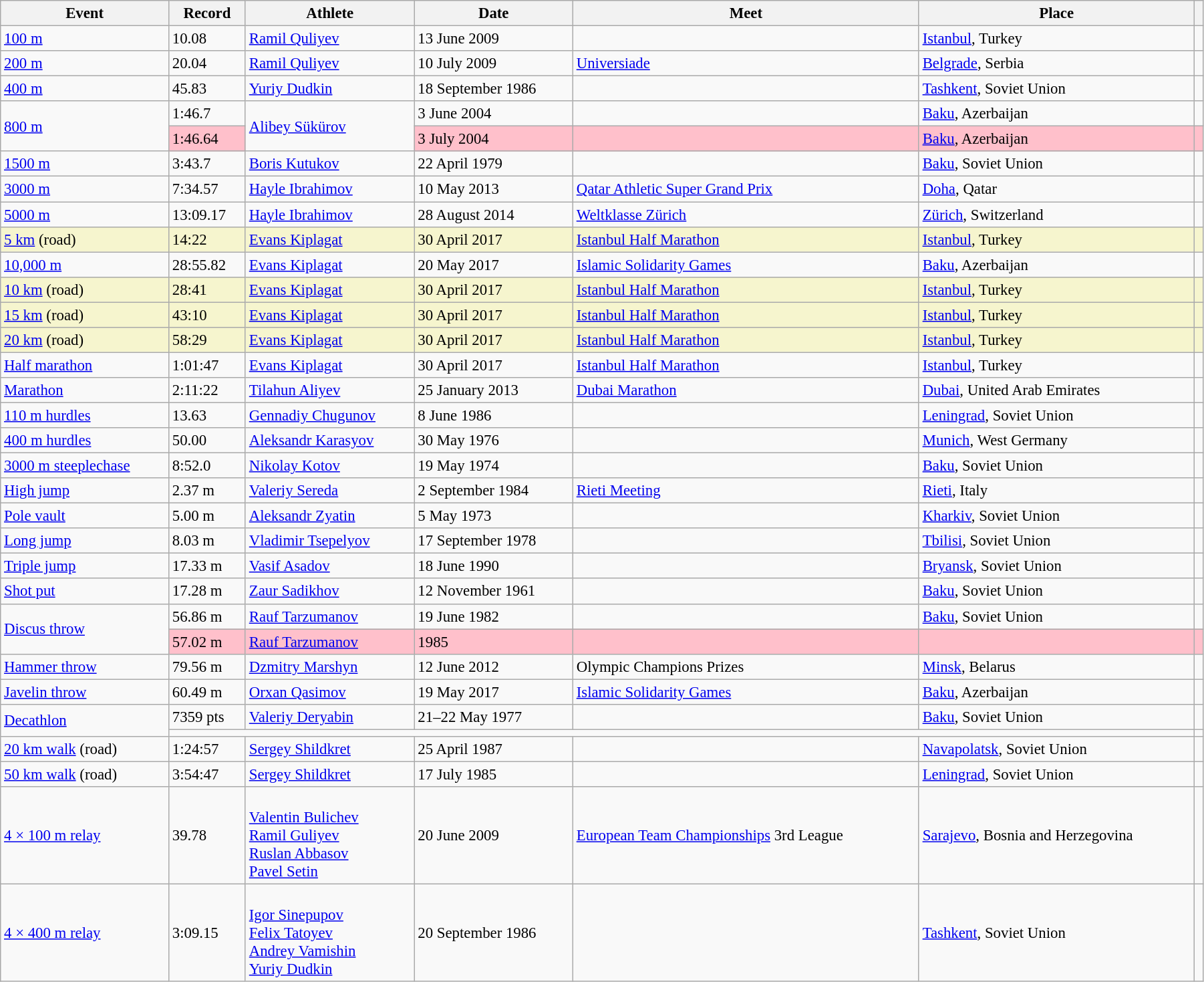<table class="wikitable" style="font-size:95%; width: 95%;">
<tr>
<th>Event</th>
<th>Record</th>
<th>Athlete</th>
<th>Date</th>
<th>Meet</th>
<th>Place</th>
<th></th>
</tr>
<tr>
<td><a href='#'>100 m</a></td>
<td>10.08 </td>
<td><a href='#'>Ramil Quliyev</a></td>
<td>13 June 2009</td>
<td></td>
<td><a href='#'>Istanbul</a>, Turkey</td>
<td></td>
</tr>
<tr>
<td><a href='#'>200 m</a></td>
<td>20.04 </td>
<td><a href='#'>Ramil Quliyev</a></td>
<td>10 July 2009</td>
<td><a href='#'>Universiade</a></td>
<td><a href='#'>Belgrade</a>, Serbia</td>
<td></td>
</tr>
<tr>
<td><a href='#'>400 m</a></td>
<td>45.83</td>
<td><a href='#'>Yuriy Dudkin</a></td>
<td>18 September 1986</td>
<td></td>
<td><a href='#'>Tashkent</a>, Soviet Union</td>
<td></td>
</tr>
<tr>
<td rowspan=2><a href='#'>800 m</a></td>
<td>1:46.7 </td>
<td rowspan=2><a href='#'>Alibey Sükürov</a></td>
<td>3 June 2004</td>
<td></td>
<td><a href='#'>Baku</a>, Azerbaijan</td>
<td></td>
</tr>
<tr style="background:pink">
<td>1:46.64</td>
<td>3 July 2004</td>
<td></td>
<td><a href='#'>Baku</a>, Azerbaijan</td>
<td></td>
</tr>
<tr>
<td><a href='#'>1500 m</a></td>
<td>3:43.7 </td>
<td><a href='#'>Boris Kutukov</a></td>
<td>22 April 1979</td>
<td></td>
<td><a href='#'>Baku</a>, Soviet Union</td>
<td></td>
</tr>
<tr>
<td><a href='#'>3000 m</a></td>
<td>7:34.57</td>
<td><a href='#'>Hayle Ibrahimov</a></td>
<td>10 May 2013</td>
<td><a href='#'>Qatar Athletic Super Grand Prix</a></td>
<td><a href='#'>Doha</a>, Qatar</td>
<td></td>
</tr>
<tr>
<td><a href='#'>5000 m</a></td>
<td>13:09.17</td>
<td><a href='#'>Hayle Ibrahimov</a></td>
<td>28 August 2014</td>
<td><a href='#'>Weltklasse Zürich</a></td>
<td><a href='#'>Zürich</a>, Switzerland</td>
<td></td>
</tr>
<tr style="background:#f6F5CE;">
<td><a href='#'>5 km</a> (road)</td>
<td>14:22</td>
<td><a href='#'>Evans Kiplagat</a></td>
<td>30 April 2017</td>
<td><a href='#'>Istanbul Half Marathon</a></td>
<td><a href='#'>Istanbul</a>, Turkey</td>
<td></td>
</tr>
<tr>
<td><a href='#'>10,000 m</a></td>
<td>28:55.82</td>
<td><a href='#'>Evans Kiplagat</a></td>
<td>20 May 2017</td>
<td><a href='#'>Islamic Solidarity Games</a></td>
<td><a href='#'>Baku</a>, Azerbaijan</td>
<td></td>
</tr>
<tr style="background:#f6F5CE;">
<td><a href='#'>10 km</a> (road)</td>
<td>28:41</td>
<td><a href='#'>Evans Kiplagat</a></td>
<td>30 April 2017</td>
<td><a href='#'>Istanbul Half Marathon</a></td>
<td><a href='#'>Istanbul</a>, Turkey</td>
<td></td>
</tr>
<tr style="background:#f6F5CE;">
<td><a href='#'>15 km</a> (road)</td>
<td>43:10</td>
<td><a href='#'>Evans Kiplagat</a></td>
<td>30 April 2017</td>
<td><a href='#'>Istanbul Half Marathon</a></td>
<td><a href='#'>Istanbul</a>, Turkey</td>
<td></td>
</tr>
<tr style="background:#f6F5CE;">
<td><a href='#'>20 km</a> (road)</td>
<td>58:29</td>
<td><a href='#'>Evans Kiplagat</a></td>
<td>30 April 2017</td>
<td><a href='#'>Istanbul Half Marathon</a></td>
<td><a href='#'>Istanbul</a>, Turkey</td>
<td></td>
</tr>
<tr>
<td><a href='#'>Half marathon</a></td>
<td>1:01:47</td>
<td><a href='#'>Evans Kiplagat</a></td>
<td>30 April 2017</td>
<td><a href='#'>Istanbul Half Marathon</a></td>
<td><a href='#'>Istanbul</a>, Turkey</td>
<td></td>
</tr>
<tr>
<td><a href='#'>Marathon</a></td>
<td>2:11:22</td>
<td><a href='#'>Tilahun Aliyev</a></td>
<td>25 January 2013</td>
<td><a href='#'>Dubai Marathon</a></td>
<td><a href='#'>Dubai</a>, United Arab Emirates</td>
<td></td>
</tr>
<tr>
<td><a href='#'>110 m hurdles</a></td>
<td>13.63 </td>
<td><a href='#'>Gennadiy Chugunov</a></td>
<td>8 June 1986</td>
<td></td>
<td><a href='#'>Leningrad</a>, Soviet Union</td>
<td></td>
</tr>
<tr>
<td><a href='#'>400 m hurdles</a></td>
<td>50.00</td>
<td><a href='#'>Aleksandr Karasyov</a></td>
<td>30 May 1976</td>
<td></td>
<td><a href='#'>Munich</a>, West Germany</td>
<td></td>
</tr>
<tr>
<td><a href='#'>3000 m steeplechase</a></td>
<td>8:52.0</td>
<td><a href='#'>Nikolay Kotov</a></td>
<td>19 May 1974</td>
<td></td>
<td><a href='#'>Baku</a>, Soviet Union</td>
<td></td>
</tr>
<tr>
<td><a href='#'>High jump</a></td>
<td>2.37 m</td>
<td><a href='#'>Valeriy Sereda</a></td>
<td>2 September 1984</td>
<td><a href='#'>Rieti Meeting</a></td>
<td><a href='#'>Rieti</a>, Italy</td>
<td></td>
</tr>
<tr>
<td><a href='#'>Pole vault</a></td>
<td>5.00 m</td>
<td><a href='#'>Aleksandr Zyatin</a></td>
<td>5 May 1973</td>
<td></td>
<td><a href='#'>Kharkiv</a>, Soviet Union</td>
<td></td>
</tr>
<tr>
<td><a href='#'>Long jump</a></td>
<td>8.03 m</td>
<td><a href='#'>Vladimir Tsepelyov</a></td>
<td>17 September 1978</td>
<td></td>
<td><a href='#'>Tbilisi</a>, Soviet Union</td>
<td></td>
</tr>
<tr>
<td><a href='#'>Triple jump</a></td>
<td>17.33 m </td>
<td><a href='#'>Vasif Asadov</a></td>
<td>18 June 1990</td>
<td></td>
<td><a href='#'>Bryansk</a>, Soviet Union</td>
<td></td>
</tr>
<tr>
<td><a href='#'>Shot put</a></td>
<td>17.28 m</td>
<td><a href='#'>Zaur Sadikhov</a></td>
<td>12 November 1961</td>
<td></td>
<td><a href='#'>Baku</a>, Soviet Union</td>
<td></td>
</tr>
<tr>
<td rowspan=2><a href='#'>Discus throw</a></td>
<td>56.86 m</td>
<td><a href='#'>Rauf Tarzumanov</a></td>
<td>19 June 1982</td>
<td></td>
<td><a href='#'>Baku</a>, Soviet Union</td>
<td></td>
</tr>
<tr style="background:pink">
<td>57.02 m</td>
<td><a href='#'>Rauf Tarzumanov</a></td>
<td>1985</td>
<td></td>
<td></td>
<td></td>
</tr>
<tr>
<td><a href='#'>Hammer throw</a></td>
<td>79.56 m</td>
<td><a href='#'>Dzmitry Marshyn</a></td>
<td>12 June 2012</td>
<td>Olympic Champions Prizes</td>
<td><a href='#'>Minsk</a>, Belarus</td>
<td></td>
</tr>
<tr>
<td><a href='#'>Javelin throw</a></td>
<td>60.49 m</td>
<td><a href='#'>Orxan Qasimov</a></td>
<td>19 May 2017</td>
<td><a href='#'>Islamic Solidarity Games</a></td>
<td><a href='#'>Baku</a>, Azerbaijan</td>
<td></td>
</tr>
<tr>
<td rowspan=2><a href='#'>Decathlon</a></td>
<td>7359 pts </td>
<td><a href='#'>Valeriy Deryabin</a></td>
<td>21–22 May 1977</td>
<td></td>
<td><a href='#'>Baku</a>, Soviet Union</td>
<td></td>
</tr>
<tr>
<td colspan=5></td>
<td></td>
</tr>
<tr>
<td><a href='#'>20 km walk</a> (road)</td>
<td>1:24:57</td>
<td><a href='#'>Sergey Shildkret</a></td>
<td>25 April 1987</td>
<td></td>
<td><a href='#'>Navapolatsk</a>, Soviet Union</td>
<td></td>
</tr>
<tr>
<td><a href='#'>50 km walk</a> (road)</td>
<td>3:54:47</td>
<td><a href='#'>Sergey Shildkret</a></td>
<td>17 July 1985</td>
<td></td>
<td><a href='#'>Leningrad</a>, Soviet Union</td>
<td></td>
</tr>
<tr>
<td><a href='#'>4 × 100 m relay</a></td>
<td>39.78</td>
<td><br><a href='#'>Valentin Bulichev</a><br><a href='#'>Ramil Guliyev</a><br><a href='#'>Ruslan Abbasov</a><br><a href='#'>Pavel Setin</a></td>
<td>20 June 2009</td>
<td><a href='#'>European Team Championships</a> 3rd League</td>
<td><a href='#'>Sarajevo</a>, Bosnia and Herzegovina</td>
<td></td>
</tr>
<tr>
<td><a href='#'>4 × 400 m relay</a></td>
<td>3:09.15</td>
<td><br><a href='#'>Igor Sinepupov</a><br><a href='#'>Felix Tatoyev</a><br><a href='#'>Andrey Vamishin</a><br><a href='#'>Yuriy Dudkin</a></td>
<td>20 September 1986</td>
<td></td>
<td><a href='#'>Tashkent</a>, Soviet Union</td>
<td></td>
</tr>
</table>
